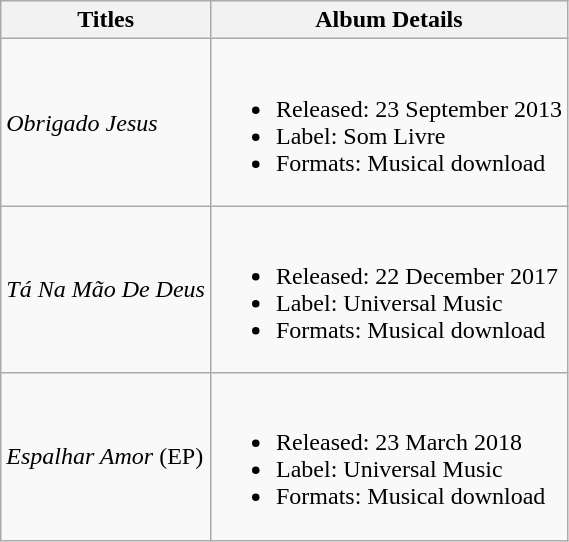<table class="wikitable">
<tr>
<th>Titles</th>
<th>Album Details</th>
</tr>
<tr>
<td><em>Obrigado Jesus</em></td>
<td><br><ul><li>Released: 23 September 2013</li><li>Label: Som Livre</li><li>Formats: Musical download</li></ul></td>
</tr>
<tr>
<td><em>Tá Na Mão De Deus</em></td>
<td><br><ul><li>Released: 22 December 2017</li><li>Label: Universal Music</li><li>Formats: Musical download</li></ul></td>
</tr>
<tr>
<td><em>Espalhar Amor</em> (EP)</td>
<td><br><ul><li>Released: 23 March 2018</li><li>Label: Universal Music</li><li>Formats: Musical download</li></ul></td>
</tr>
</table>
